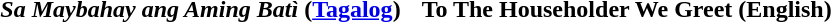<table cellpadding=6 style="margin:1em auto;">
<tr>
<th><em>Sa Maybahay ang Aming Batì</em> (<a href='#'>Tagalog</a>)<br></th>
<th>To The Householder We Greet (English)<br></th>
</tr>
<tr style="vertical-align:top; white-space:nowrap;">
<td></td>
<td></td>
</tr>
</table>
